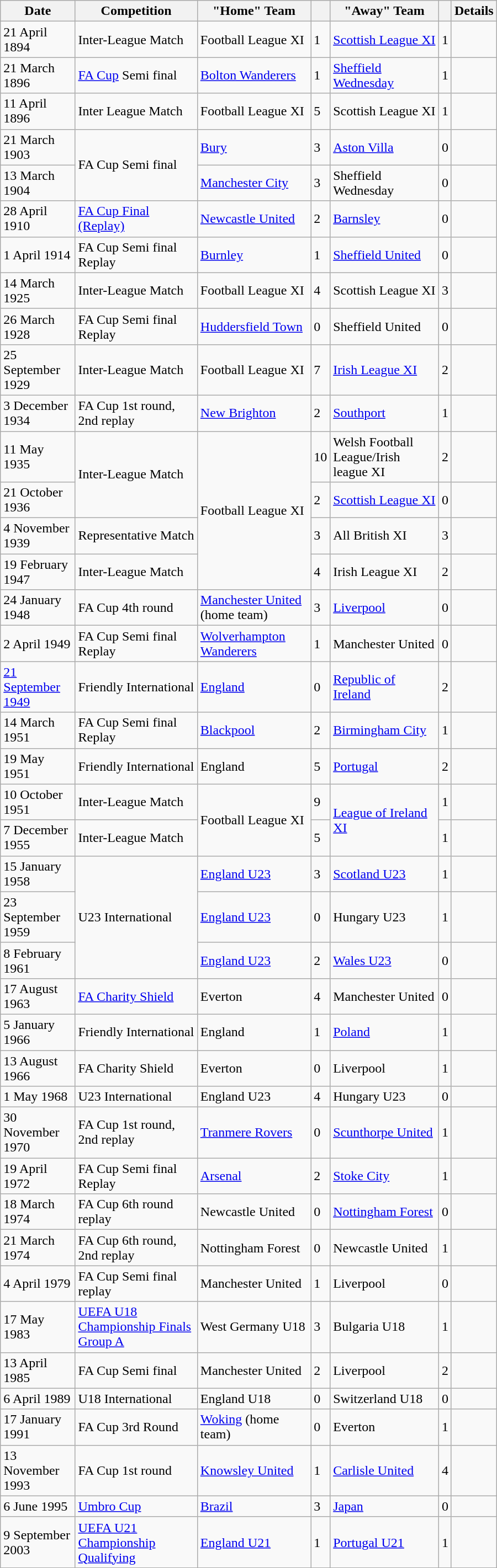<table width="600" class="wikitable sortable">
<tr>
<th>Date</th>
<th>Competition</th>
<th>"Home" Team</th>
<th></th>
<th>"Away" Team</th>
<th></th>
<th>Details</th>
</tr>
<tr>
<td>21 April 1894</td>
<td>Inter-League Match</td>
<td>Football League XI</td>
<td>1</td>
<td><a href='#'>Scottish League XI</a></td>
<td>1</td>
<td></td>
</tr>
<tr>
<td>21 March 1896</td>
<td><a href='#'>FA Cup</a> Semi final</td>
<td><a href='#'>Bolton Wanderers</a></td>
<td>1</td>
<td><a href='#'>Sheffield Wednesday</a></td>
<td>1</td>
<td></td>
</tr>
<tr>
<td>11 April 1896</td>
<td>Inter League Match</td>
<td>Football League XI</td>
<td>5</td>
<td>Scottish League XI</td>
<td>1</td>
<td></td>
</tr>
<tr>
<td>21 March 1903</td>
<td rowspan="2">FA Cup Semi final</td>
<td><a href='#'>Bury</a></td>
<td>3</td>
<td><a href='#'>Aston Villa</a></td>
<td>0</td>
<td></td>
</tr>
<tr>
<td>13 March 1904</td>
<td><a href='#'>Manchester City</a></td>
<td>3</td>
<td>Sheffield Wednesday</td>
<td>0</td>
<td></td>
</tr>
<tr>
<td>28 April 1910</td>
<td><a href='#'>FA Cup Final (Replay)</a></td>
<td><a href='#'>Newcastle United</a></td>
<td>2</td>
<td><a href='#'>Barnsley</a></td>
<td>0</td>
<td></td>
</tr>
<tr>
<td>1 April 1914</td>
<td>FA Cup Semi final Replay</td>
<td><a href='#'>Burnley</a></td>
<td>1</td>
<td><a href='#'>Sheffield United</a></td>
<td>0</td>
<td></td>
</tr>
<tr>
<td>14 March 1925</td>
<td>Inter-League Match</td>
<td>Football League XI</td>
<td>4</td>
<td>Scottish League XI</td>
<td>3</td>
<td></td>
</tr>
<tr>
<td>26 March 1928</td>
<td>FA Cup Semi final Replay</td>
<td><a href='#'>Huddersfield Town</a></td>
<td>0</td>
<td>Sheffield United</td>
<td>0</td>
<td></td>
</tr>
<tr>
<td>25 September 1929</td>
<td>Inter-League Match</td>
<td>Football League XI</td>
<td>7</td>
<td><a href='#'>Irish League XI</a></td>
<td>2</td>
<td></td>
</tr>
<tr>
<td>3 December 1934</td>
<td>FA Cup 1st round, 2nd replay</td>
<td><a href='#'>New Brighton</a></td>
<td>2</td>
<td><a href='#'>Southport</a></td>
<td>1</td>
<td></td>
</tr>
<tr>
<td>11 May 1935</td>
<td rowspan="2">Inter-League Match</td>
<td rowspan="4">Football League XI</td>
<td>10</td>
<td>Welsh Football League/Irish league XI</td>
<td>2</td>
<td></td>
</tr>
<tr>
<td>21 October 1936</td>
<td>2</td>
<td><a href='#'>Scottish League XI</a></td>
<td>0</td>
<td></td>
</tr>
<tr>
<td>4 November 1939</td>
<td>Representative Match</td>
<td>3</td>
<td>All British XI</td>
<td>3</td>
<td></td>
</tr>
<tr>
<td>19 February 1947</td>
<td>Inter-League Match</td>
<td>4</td>
<td>Irish League XI</td>
<td>2</td>
<td></td>
</tr>
<tr>
<td>24 January 1948</td>
<td>FA Cup 4th round</td>
<td><a href='#'>Manchester United</a> (home team)</td>
<td>3</td>
<td><a href='#'>Liverpool</a></td>
<td>0</td>
<td></td>
</tr>
<tr>
<td>2 April 1949</td>
<td>FA Cup Semi final Replay</td>
<td><a href='#'>Wolverhampton Wanderers</a></td>
<td>1</td>
<td>Manchester United</td>
<td>0</td>
<td></td>
</tr>
<tr>
<td><a href='#'>21 September 1949</a></td>
<td>Friendly International</td>
<td><a href='#'>England</a></td>
<td>0</td>
<td><a href='#'>Republic of Ireland</a></td>
<td>2</td>
<td></td>
</tr>
<tr>
<td>14 March 1951</td>
<td>FA Cup Semi final Replay</td>
<td><a href='#'>Blackpool</a></td>
<td>2</td>
<td><a href='#'>Birmingham City</a></td>
<td>1</td>
<td></td>
</tr>
<tr>
<td>19 May 1951</td>
<td>Friendly International</td>
<td>England</td>
<td>5</td>
<td><a href='#'>Portugal</a></td>
<td>2</td>
<td></td>
</tr>
<tr>
<td>10 October 1951</td>
<td>Inter-League Match</td>
<td rowspan="2">Football League XI</td>
<td>9</td>
<td rowspan="2"><a href='#'>League of Ireland XI</a></td>
<td>1</td>
<td></td>
</tr>
<tr>
<td>7 December 1955</td>
<td>Inter-League Match</td>
<td>5</td>
<td>1</td>
<td></td>
</tr>
<tr>
<td>15 January 1958</td>
<td rowspan="3">U23 International</td>
<td><a href='#'>England U23</a></td>
<td>3</td>
<td><a href='#'>Scotland U23</a></td>
<td>1</td>
<td></td>
</tr>
<tr>
<td>23 September 1959</td>
<td><a href='#'>England U23</a></td>
<td>0</td>
<td>Hungary U23</td>
<td>1</td>
<td></td>
</tr>
<tr>
<td>8 February 1961</td>
<td><a href='#'>England U23</a></td>
<td>2</td>
<td><a href='#'>Wales U23</a></td>
<td>0</td>
<td></td>
</tr>
<tr>
<td>17 August 1963</td>
<td><a href='#'>FA Charity Shield</a></td>
<td>Everton</td>
<td>4</td>
<td>Manchester United</td>
<td>0</td>
<td></td>
</tr>
<tr>
<td>5 January 1966</td>
<td>Friendly International</td>
<td>England</td>
<td>1</td>
<td><a href='#'>Poland</a></td>
<td>1</td>
<td></td>
</tr>
<tr>
<td>13 August 1966</td>
<td>FA Charity Shield</td>
<td>Everton</td>
<td>0</td>
<td>Liverpool</td>
<td>1</td>
<td></td>
</tr>
<tr>
<td>1 May 1968</td>
<td>U23 International</td>
<td>England U23</td>
<td>4</td>
<td>Hungary U23</td>
<td>0</td>
<td></td>
</tr>
<tr>
<td>30 November 1970</td>
<td>FA Cup 1st round, 2nd replay</td>
<td><a href='#'>Tranmere Rovers</a></td>
<td>0</td>
<td><a href='#'>Scunthorpe United</a></td>
<td>1</td>
<td></td>
</tr>
<tr>
<td>19 April 1972</td>
<td>FA Cup Semi final Replay</td>
<td><a href='#'>Arsenal</a></td>
<td>2</td>
<td><a href='#'>Stoke City</a></td>
<td>1</td>
<td></td>
</tr>
<tr>
<td>18 March 1974</td>
<td>FA Cup 6th round replay</td>
<td>Newcastle United</td>
<td>0</td>
<td><a href='#'>Nottingham Forest</a></td>
<td>0</td>
<td></td>
</tr>
<tr>
<td>21 March 1974</td>
<td>FA Cup 6th round, 2nd replay</td>
<td>Nottingham Forest</td>
<td>0</td>
<td>Newcastle United</td>
<td>1</td>
<td></td>
</tr>
<tr>
<td>4 April 1979</td>
<td>FA Cup Semi final replay</td>
<td>Manchester United</td>
<td>1</td>
<td>Liverpool</td>
<td>0</td>
<td></td>
</tr>
<tr>
<td>17 May 1983</td>
<td><a href='#'>UEFA U18 Championship Finals Group A</a></td>
<td>West Germany U18</td>
<td>3</td>
<td>Bulgaria U18</td>
<td>1</td>
<td></td>
</tr>
<tr>
<td>13 April 1985</td>
<td>FA Cup Semi final</td>
<td>Manchester United</td>
<td>2</td>
<td>Liverpool</td>
<td>2</td>
<td></td>
</tr>
<tr>
<td>6 April 1989</td>
<td>U18 International</td>
<td>England U18</td>
<td>0</td>
<td>Switzerland U18</td>
<td>0</td>
<td></td>
</tr>
<tr>
<td>17 January 1991</td>
<td>FA Cup 3rd Round</td>
<td><a href='#'>Woking</a> (home team)</td>
<td>0</td>
<td>Everton</td>
<td>1</td>
<td></td>
</tr>
<tr>
<td>13 November 1993</td>
<td>FA Cup 1st round</td>
<td><a href='#'>Knowsley United</a></td>
<td>1</td>
<td><a href='#'>Carlisle United</a></td>
<td>4</td>
<td></td>
</tr>
<tr>
<td>6 June 1995</td>
<td><a href='#'>Umbro Cup</a></td>
<td><a href='#'>Brazil</a></td>
<td>3</td>
<td><a href='#'>Japan</a></td>
<td>0</td>
<td></td>
</tr>
<tr>
<td>9 September 2003</td>
<td><a href='#'>UEFA U21 Championship Qualifying</a></td>
<td><a href='#'>England U21</a></td>
<td>1</td>
<td><a href='#'>Portugal U21</a></td>
<td>1</td>
<td></td>
</tr>
<tr>
</tr>
</table>
